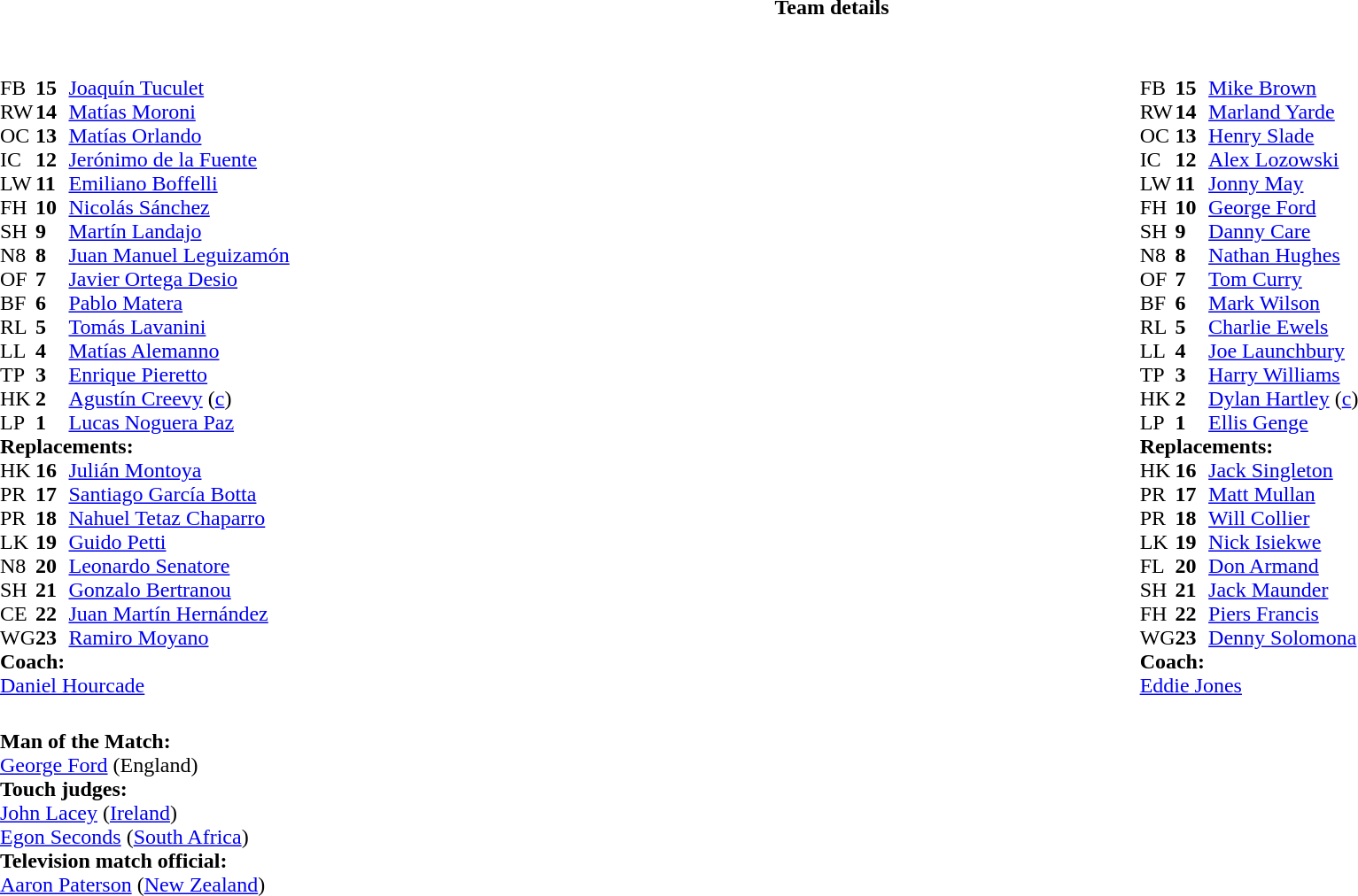<table border="0" width="100%" class="collapsible collapsed">
<tr>
<th>Team details</th>
</tr>
<tr>
<td><br><table style="width:100%;">
<tr>
<td style="vertical-align:top; width:50%"><br><table cellspacing="0" cellpadding="0">
<tr>
<th width="25"></th>
<th width="25"></th>
</tr>
<tr>
<td>FB</td>
<td><strong>15</strong></td>
<td><a href='#'>Joaquín Tuculet</a></td>
</tr>
<tr>
<td>RW</td>
<td><strong>14</strong></td>
<td><a href='#'>Matías Moroni</a></td>
</tr>
<tr>
<td>OC</td>
<td><strong>13</strong></td>
<td><a href='#'>Matías Orlando</a></td>
</tr>
<tr>
<td>IC</td>
<td><strong>12</strong></td>
<td><a href='#'>Jerónimo de la Fuente</a></td>
</tr>
<tr>
<td>LW</td>
<td><strong>11</strong></td>
<td><a href='#'>Emiliano Boffelli</a></td>
<td></td>
<td></td>
</tr>
<tr>
<td>FH</td>
<td><strong>10</strong></td>
<td><a href='#'>Nicolás Sánchez</a></td>
<td></td>
<td></td>
</tr>
<tr>
<td>SH</td>
<td><strong>9</strong></td>
<td><a href='#'>Martín Landajo</a></td>
<td></td>
<td></td>
</tr>
<tr>
<td>N8</td>
<td><strong>8</strong></td>
<td><a href='#'>Juan Manuel Leguizamón</a></td>
<td></td>
<td></td>
</tr>
<tr>
<td>OF</td>
<td><strong>7</strong></td>
<td><a href='#'>Javier Ortega Desio</a></td>
</tr>
<tr>
<td>BF</td>
<td><strong>6</strong></td>
<td><a href='#'>Pablo Matera</a></td>
</tr>
<tr>
<td>RL</td>
<td><strong>5</strong></td>
<td><a href='#'>Tomás Lavanini</a></td>
<td></td>
<td></td>
</tr>
<tr>
<td>LL</td>
<td><strong>4</strong></td>
<td><a href='#'>Matías Alemanno</a></td>
</tr>
<tr>
<td>TP</td>
<td><strong>3</strong></td>
<td><a href='#'>Enrique Pieretto</a></td>
<td></td>
<td></td>
</tr>
<tr>
<td>HK</td>
<td><strong>2</strong></td>
<td><a href='#'>Agustín Creevy</a> (<a href='#'>c</a>)</td>
<td></td>
<td></td>
</tr>
<tr>
<td>LP</td>
<td><strong>1</strong></td>
<td><a href='#'>Lucas Noguera Paz</a></td>
<td></td>
<td></td>
</tr>
<tr>
<td colspan=3><strong>Replacements:</strong></td>
</tr>
<tr>
<td>HK</td>
<td><strong>16</strong></td>
<td><a href='#'>Julián Montoya</a></td>
<td></td>
<td></td>
</tr>
<tr>
<td>PR</td>
<td><strong>17</strong></td>
<td><a href='#'>Santiago García Botta</a></td>
<td></td>
<td></td>
</tr>
<tr>
<td>PR</td>
<td><strong>18</strong></td>
<td><a href='#'>Nahuel Tetaz Chaparro</a></td>
<td></td>
<td></td>
</tr>
<tr>
<td>LK</td>
<td><strong>19</strong></td>
<td><a href='#'>Guido Petti</a></td>
<td></td>
<td></td>
</tr>
<tr>
<td>N8</td>
<td><strong>20</strong></td>
<td><a href='#'>Leonardo Senatore</a></td>
<td></td>
<td></td>
</tr>
<tr>
<td>SH</td>
<td><strong>21</strong></td>
<td><a href='#'>Gonzalo Bertranou</a></td>
<td></td>
<td></td>
</tr>
<tr>
<td>CE</td>
<td><strong>22</strong></td>
<td><a href='#'>Juan Martín Hernández</a></td>
<td></td>
<td></td>
</tr>
<tr>
<td>WG</td>
<td><strong>23</strong></td>
<td><a href='#'>Ramiro Moyano</a></td>
<td></td>
<td></td>
</tr>
<tr>
<td colspan=3><strong>Coach:</strong></td>
</tr>
<tr>
<td colspan="4"> <a href='#'>Daniel Hourcade</a></td>
</tr>
</table>
</td>
<td style="vertical-align:top; width:50%"><br><table cellspacing="0" cellpadding="0" style="margin:auto">
<tr>
<th width="25"></th>
<th width="25"></th>
</tr>
<tr>
<td>FB</td>
<td><strong>15</strong></td>
<td><a href='#'>Mike Brown</a></td>
</tr>
<tr>
<td>RW</td>
<td><strong>14</strong></td>
<td><a href='#'>Marland Yarde</a></td>
<td></td>
<td></td>
</tr>
<tr>
<td>OC</td>
<td><strong>13</strong></td>
<td><a href='#'>Henry Slade</a></td>
</tr>
<tr>
<td>IC</td>
<td><strong>12</strong></td>
<td><a href='#'>Alex Lozowski</a></td>
<td></td>
<td></td>
</tr>
<tr>
<td>LW</td>
<td><strong>11</strong></td>
<td><a href='#'>Jonny May</a></td>
</tr>
<tr>
<td>FH</td>
<td><strong>10</strong></td>
<td><a href='#'>George Ford</a></td>
</tr>
<tr>
<td>SH</td>
<td><strong>9</strong></td>
<td><a href='#'>Danny Care</a></td>
<td></td>
<td></td>
</tr>
<tr>
<td>N8</td>
<td><strong>8</strong></td>
<td><a href='#'>Nathan Hughes</a></td>
</tr>
<tr>
<td>OF</td>
<td><strong>7</strong></td>
<td><a href='#'>Tom Curry</a></td>
<td></td>
<td></td>
</tr>
<tr>
<td>BF</td>
<td><strong>6</strong></td>
<td><a href='#'>Mark Wilson</a></td>
</tr>
<tr>
<td>RL</td>
<td><strong>5</strong></td>
<td><a href='#'>Charlie Ewels</a></td>
<td></td>
<td></td>
</tr>
<tr>
<td>LL</td>
<td><strong>4</strong></td>
<td><a href='#'>Joe Launchbury</a></td>
</tr>
<tr>
<td>TP</td>
<td><strong>3</strong></td>
<td><a href='#'>Harry Williams</a></td>
<td></td>
<td></td>
</tr>
<tr>
<td>HK</td>
<td><strong>2</strong></td>
<td><a href='#'>Dylan Hartley</a> (<a href='#'>c</a>)</td>
</tr>
<tr>
<td>LP</td>
<td><strong>1</strong></td>
<td><a href='#'>Ellis Genge</a></td>
<td></td>
<td></td>
</tr>
<tr>
<td colspan=3><strong>Replacements:</strong></td>
</tr>
<tr>
<td>HK</td>
<td><strong>16</strong></td>
<td><a href='#'>Jack Singleton</a></td>
</tr>
<tr>
<td>PR</td>
<td><strong>17</strong></td>
<td><a href='#'>Matt Mullan</a></td>
<td></td>
<td></td>
</tr>
<tr>
<td>PR</td>
<td><strong>18</strong></td>
<td><a href='#'>Will Collier</a></td>
<td></td>
<td></td>
</tr>
<tr>
<td>LK</td>
<td><strong>19</strong></td>
<td><a href='#'>Nick Isiekwe</a></td>
<td></td>
<td></td>
</tr>
<tr>
<td>FL</td>
<td><strong>20</strong></td>
<td><a href='#'>Don Armand</a></td>
<td></td>
<td></td>
</tr>
<tr>
<td>SH</td>
<td><strong>21</strong></td>
<td><a href='#'>Jack Maunder</a></td>
<td></td>
<td></td>
</tr>
<tr>
<td>FH</td>
<td><strong>22</strong></td>
<td><a href='#'>Piers Francis</a></td>
<td></td>
<td></td>
</tr>
<tr>
<td>WG</td>
<td><strong>23</strong></td>
<td><a href='#'>Denny Solomona</a></td>
<td></td>
<td></td>
</tr>
<tr>
<td colspan=3><strong>Coach:</strong></td>
</tr>
<tr>
<td colspan="4"> <a href='#'>Eddie Jones</a></td>
</tr>
</table>
</td>
</tr>
</table>
<table style="width:100%">
<tr>
<td><br><strong>Man of the Match:</strong>
<br><a href='#'>George Ford</a> (England)<br><strong>Touch judges:</strong>
<br><a href='#'>John Lacey</a> (<a href='#'>Ireland</a>)
<br><a href='#'>Egon Seconds</a> (<a href='#'>South Africa</a>)
<br><strong>Television match official:</strong>
<br><a href='#'>Aaron Paterson</a> (<a href='#'>New Zealand</a>)</td>
</tr>
</table>
</td>
</tr>
</table>
